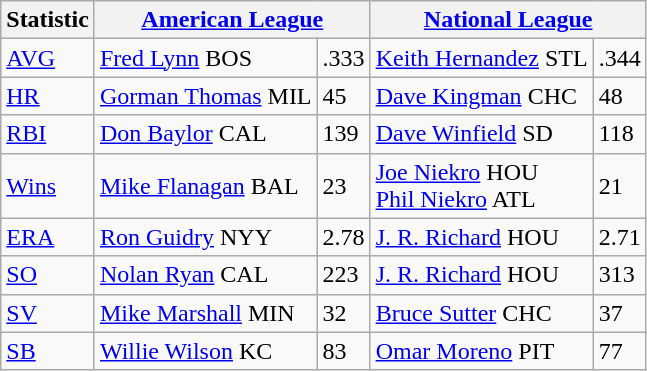<table class="wikitable">
<tr>
<th>Statistic</th>
<th colspan=2><a href='#'>American League</a></th>
<th colspan=2><a href='#'>National League</a></th>
</tr>
<tr>
<td><a href='#'>AVG</a></td>
<td><a href='#'>Fred Lynn</a> BOS</td>
<td>.333</td>
<td><a href='#'>Keith Hernandez</a> STL</td>
<td>.344</td>
</tr>
<tr>
<td><a href='#'>HR</a></td>
<td><a href='#'>Gorman Thomas</a> MIL</td>
<td>45</td>
<td><a href='#'>Dave Kingman</a> CHC</td>
<td>48</td>
</tr>
<tr>
<td><a href='#'>RBI</a></td>
<td><a href='#'>Don Baylor</a> CAL</td>
<td>139</td>
<td><a href='#'>Dave Winfield</a> SD</td>
<td>118</td>
</tr>
<tr>
<td><a href='#'>Wins</a></td>
<td><a href='#'>Mike Flanagan</a> BAL</td>
<td>23</td>
<td><a href='#'>Joe Niekro</a> HOU<br><a href='#'>Phil Niekro</a> ATL</td>
<td>21</td>
</tr>
<tr>
<td><a href='#'>ERA</a></td>
<td><a href='#'>Ron Guidry</a> NYY</td>
<td>2.78</td>
<td><a href='#'>J. R. Richard</a> HOU</td>
<td>2.71</td>
</tr>
<tr>
<td><a href='#'>SO</a></td>
<td><a href='#'>Nolan Ryan</a> CAL</td>
<td>223</td>
<td><a href='#'>J. R. Richard</a> HOU</td>
<td>313</td>
</tr>
<tr>
<td><a href='#'>SV</a></td>
<td><a href='#'>Mike Marshall</a> MIN</td>
<td>32</td>
<td><a href='#'>Bruce Sutter</a> CHC</td>
<td>37</td>
</tr>
<tr>
<td><a href='#'>SB</a></td>
<td><a href='#'>Willie Wilson</a> KC</td>
<td>83</td>
<td><a href='#'>Omar Moreno</a> PIT</td>
<td>77</td>
</tr>
</table>
